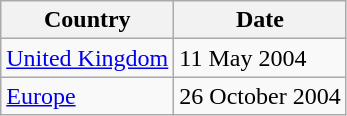<table class="wikitable">
<tr>
<th>Country</th>
<th>Date</th>
</tr>
<tr>
<td><a href='#'>United Kingdom</a></td>
<td>11 May 2004</td>
</tr>
<tr>
<td><a href='#'>Europe</a></td>
<td>26 October 2004</td>
</tr>
</table>
